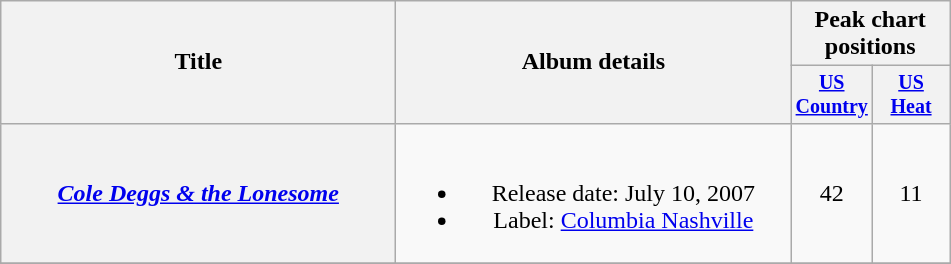<table class="wikitable plainrowheaders" style="text-align:center;">
<tr>
<th rowspan="2" style="width:16em;">Title</th>
<th rowspan="2" style="width:16em;">Album details</th>
<th colspan="2">Peak chart<br>positions</th>
</tr>
<tr style="font-size:smaller;">
<th width="45"><a href='#'>US Country</a></th>
<th width="45"><a href='#'>US Heat</a></th>
</tr>
<tr>
<th scope="row"><em><a href='#'>Cole Deggs & the Lonesome</a></em></th>
<td><br><ul><li>Release date: July 10, 2007</li><li>Label: <a href='#'>Columbia Nashville</a></li></ul></td>
<td>42</td>
<td>11</td>
</tr>
<tr>
</tr>
</table>
